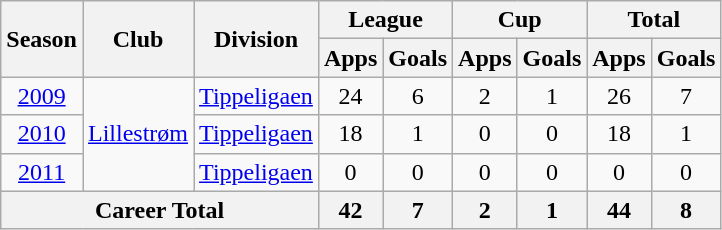<table class="wikitable" style="text-align: center;">
<tr>
<th rowspan="2">Season</th>
<th rowspan="2">Club</th>
<th rowspan="2">Division</th>
<th colspan="2">League</th>
<th colspan="2">Cup</th>
<th colspan="2">Total</th>
</tr>
<tr>
<th>Apps</th>
<th>Goals</th>
<th>Apps</th>
<th>Goals</th>
<th>Apps</th>
<th>Goals</th>
</tr>
<tr>
<td><a href='#'>2009</a></td>
<td rowspan="3" valign="center"><a href='#'>Lillestrøm</a></td>
<td><a href='#'>Tippeligaen</a></td>
<td>24</td>
<td>6</td>
<td>2</td>
<td>1</td>
<td>26</td>
<td>7</td>
</tr>
<tr>
<td><a href='#'>2010</a></td>
<td><a href='#'>Tippeligaen</a></td>
<td>18</td>
<td>1</td>
<td>0</td>
<td>0</td>
<td>18</td>
<td>1</td>
</tr>
<tr>
<td><a href='#'>2011</a></td>
<td><a href='#'>Tippeligaen</a></td>
<td>0</td>
<td>0</td>
<td>0</td>
<td>0</td>
<td>0</td>
<td>0</td>
</tr>
<tr>
<th colspan="3">Career Total</th>
<th>42</th>
<th>7</th>
<th>2</th>
<th>1</th>
<th>44</th>
<th>8</th>
</tr>
</table>
